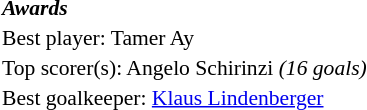<table width=100% cellspacing=1 style="font-size: 90%;">
<tr>
<td><strong><em>Awards</em></strong></td>
</tr>
<tr>
<td>Best player:  Tamer Ay</td>
</tr>
<tr>
<td colspan=4>Top scorer(s):  Angelo Schirinzi <em>(16 goals)</em></td>
</tr>
<tr>
<td>Best goalkeeper:  <a href='#'>Klaus Lindenberger</a></td>
</tr>
</table>
